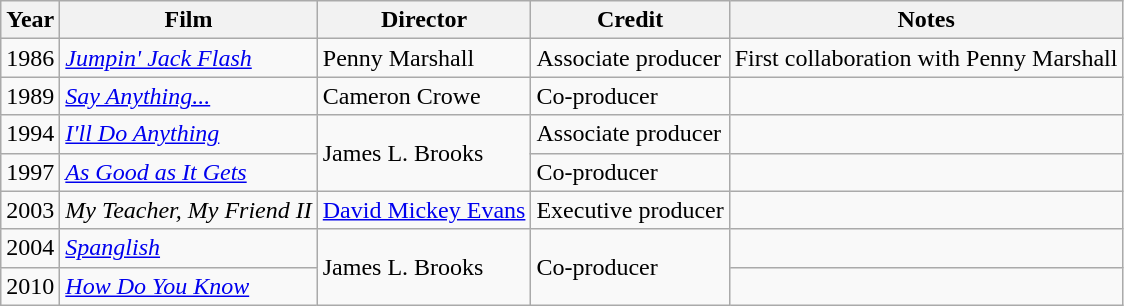<table class="wikitable">
<tr>
<th>Year</th>
<th>Film</th>
<th>Director</th>
<th>Credit</th>
<th>Notes</th>
</tr>
<tr>
<td>1986</td>
<td><em><a href='#'>Jumpin' Jack Flash</a></em></td>
<td>Penny Marshall</td>
<td>Associate producer</td>
<td>First collaboration with Penny Marshall</td>
</tr>
<tr>
<td>1989</td>
<td><em><a href='#'>Say Anything...</a></em></td>
<td>Cameron Crowe</td>
<td>Co-producer</td>
<td></td>
</tr>
<tr>
<td>1994</td>
<td><em><a href='#'>I'll Do Anything</a></em></td>
<td rowspan=2>James L. Brooks</td>
<td>Associate producer</td>
<td></td>
</tr>
<tr>
<td>1997</td>
<td><em><a href='#'>As Good as It Gets</a></em></td>
<td>Co-producer</td>
<td></td>
</tr>
<tr>
<td>2003</td>
<td><em>My Teacher, My Friend II</em></td>
<td><a href='#'>David Mickey Evans</a></td>
<td>Executive producer</td>
<td></td>
</tr>
<tr>
<td>2004</td>
<td><em><a href='#'>Spanglish</a></em></td>
<td rowspan=2>James L. Brooks</td>
<td rowspan=2>Co-producer</td>
<td></td>
</tr>
<tr>
<td>2010</td>
<td><em><a href='#'>How Do You Know</a></em></td>
<td></td>
</tr>
</table>
